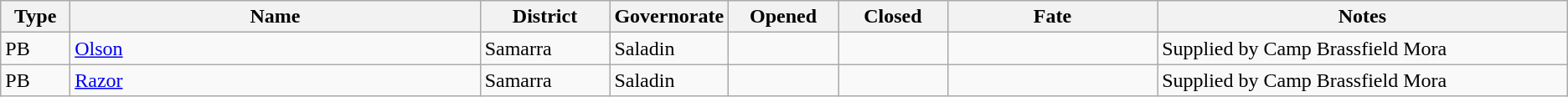<table class="wikitable sortable">
<tr>
<th style="width:3em">Type</th>
<th style="width:20em">Name</th>
<th style="width:6em">District</th>
<th style="width:5em">Governorate</th>
<th style="width:5em">Opened</th>
<th style="width:5em">Closed</th>
<th style="width:10em">Fate</th>
<th style="width:20em">Notes</th>
</tr>
<tr>
<td>PB</td>
<td><a href='#'>Olson</a></td>
<td>Samarra</td>
<td>Saladin</td>
<td></td>
<td></td>
<td></td>
<td>Supplied by Camp Brassfield Mora</td>
</tr>
<tr>
<td>PB</td>
<td><a href='#'>Razor</a></td>
<td>Samarra</td>
<td>Saladin</td>
<td></td>
<td></td>
<td></td>
<td>Supplied by Camp Brassfield Mora</td>
</tr>
</table>
